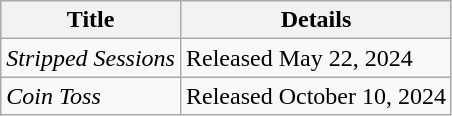<table class="wikitable">
<tr>
<th>Title</th>
<th>Details</th>
</tr>
<tr>
<td><em>Stripped Sessions</em></td>
<td>Released May 22, 2024</td>
</tr>
<tr>
<td><em>Coin Toss</em></td>
<td>Released October 10, 2024</td>
</tr>
</table>
